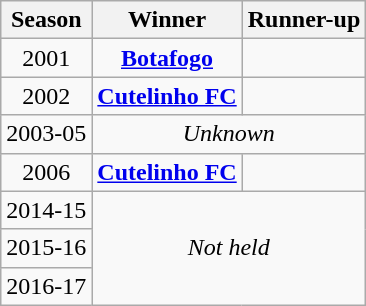<table class="wikitable" style="text-align: center; font-size:100%">
<tr>
<th>Season</th>
<th>Winner</th>
<th>Runner-up</th>
</tr>
<tr>
<td>2001</td>
<td><strong><a href='#'>Botafogo</a></strong></td>
<td></td>
</tr>
<tr>
<td>2002</td>
<td><strong><a href='#'>Cutelinho FC</a></strong></td>
<td></td>
</tr>
<tr>
<td>2003-05</td>
<td colspan=2><em>Unknown</em></td>
</tr>
<tr>
<td>2006</td>
<td><strong><a href='#'>Cutelinho FC</a></strong></td>
<td></td>
</tr>
<tr>
<td>2014-15</td>
<td rowspan=3 colspan=2><em>Not held</em></td>
</tr>
<tr>
<td>2015-16</td>
</tr>
<tr>
<td>2016-17</td>
</tr>
</table>
